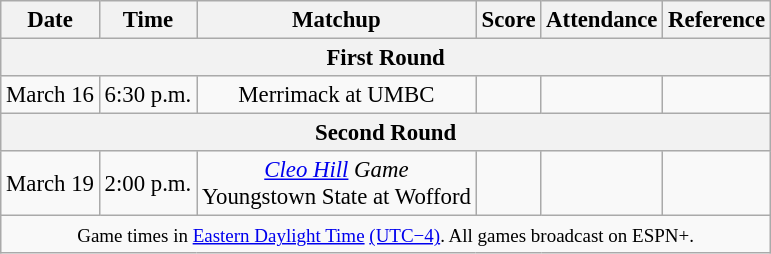<table class="wikitable" style="font-size: 95%;text-align:center">
<tr>
<th>Date</th>
<th>Time</th>
<th>Matchup</th>
<th>Score</th>
<th>Attendance</th>
<th>Reference</th>
</tr>
<tr>
<th colspan="6">First Round</th>
</tr>
<tr>
<td rowspan="1">March 16</td>
<td>6:30 p.m.</td>
<td>Merrimack at UMBC</td>
<td></td>
<td></td>
<td></td>
</tr>
<tr>
<th colspan="6">Second Round</th>
</tr>
<tr>
<td rowspan="1">March 19</td>
<td>2:00 p.m.</td>
<td><em><a href='#'>Cleo Hill</a> Game</em><br>Youngstown State at Wofford</td>
<td></td>
<td></td>
<td></td>
</tr>
<tr>
<td colspan="6"><small>Game times in <a href='#'>Eastern Daylight Time</a> <a href='#'>(UTC−4)</a>. All games broadcast on ESPN+.</small></td>
</tr>
</table>
